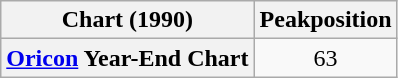<table class="wikitable plainrowheaders" style="text-align:center;">
<tr>
<th>Chart (1990)</th>
<th>Peakposition</th>
</tr>
<tr>
<th scope="row"><a href='#'>Oricon</a> Year-End Chart</th>
<td>63</td>
</tr>
</table>
